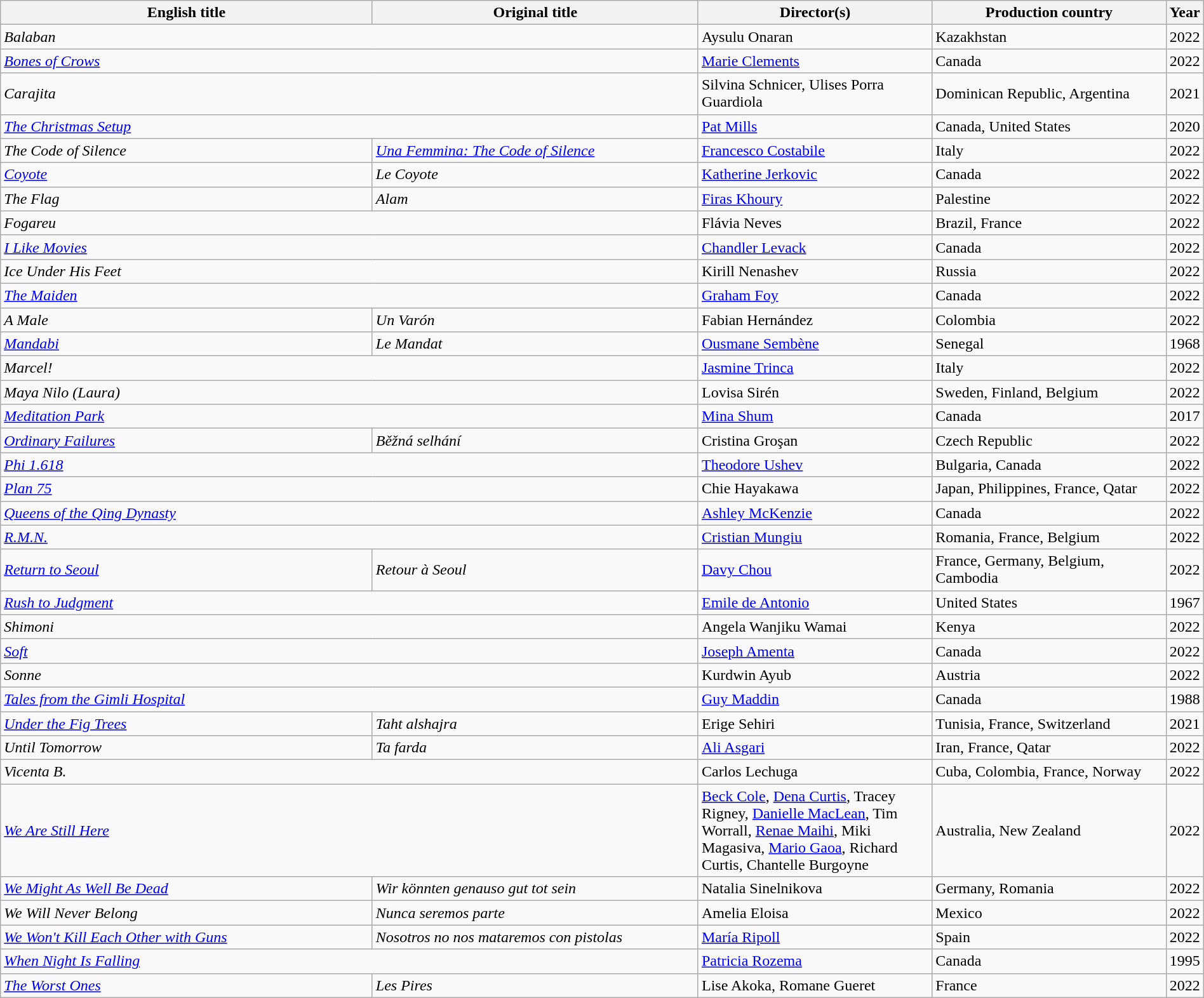<table class="wikitable" width=100%>
<tr>
<th scope="col" width="32%">English title</th>
<th scope="col" width="28%">Original title</th>
<th scope="col" width="20%">Director(s)</th>
<th scope="col" width="20%">Production country</th>
<th scope="col" width="20%">Year</th>
</tr>
<tr>
<td colspan=2><em>Balaban</em></td>
<td>Aysulu Onaran</td>
<td>Kazakhstan</td>
<td>2022</td>
</tr>
<tr>
<td colspan=2><em><a href='#'>Bones of Crows</a></em></td>
<td><a href='#'>Marie Clements</a></td>
<td>Canada</td>
<td>2022</td>
</tr>
<tr>
<td colspan=2><em>Carajita</em></td>
<td>Silvina Schnicer, Ulises Porra Guardiola</td>
<td>Dominican Republic, Argentina</td>
<td>2021</td>
</tr>
<tr>
<td colspan=2><em><a href='#'>The Christmas Setup</a></em></td>
<td><a href='#'>Pat Mills</a></td>
<td>Canada, United States</td>
<td>2020</td>
</tr>
<tr>
<td><em>The Code of Silence</em></td>
<td><em><a href='#'>Una Femmina: The Code of Silence</a></em></td>
<td><a href='#'>Francesco Costabile</a></td>
<td>Italy</td>
<td>2022</td>
</tr>
<tr>
<td><em><a href='#'>Coyote</a></em></td>
<td><em>Le Coyote</em></td>
<td><a href='#'>Katherine Jerkovic</a></td>
<td>Canada</td>
<td>2022</td>
</tr>
<tr>
<td><em>The Flag</em></td>
<td><em>Alam</em></td>
<td><a href='#'>Firas Khoury</a></td>
<td>Palestine</td>
<td>2022</td>
</tr>
<tr>
<td colspan=2><em>Fogareu</em></td>
<td>Flávia Neves</td>
<td>Brazil, France</td>
<td>2022</td>
</tr>
<tr>
<td colspan=2><em><a href='#'>I Like Movies</a></em></td>
<td><a href='#'>Chandler Levack</a></td>
<td>Canada</td>
<td>2022</td>
</tr>
<tr>
<td colspan=2><em>Ice Under His Feet</em></td>
<td>Kirill Nenashev</td>
<td>Russia</td>
<td>2022</td>
</tr>
<tr>
<td colspan=2><em><a href='#'>The Maiden</a></em></td>
<td><a href='#'>Graham Foy</a></td>
<td>Canada</td>
<td>2022</td>
</tr>
<tr>
<td><em>A Male</em></td>
<td><em>Un Varón</em></td>
<td>Fabian Hernández</td>
<td>Colombia</td>
<td>2022</td>
</tr>
<tr>
<td><em><a href='#'>Mandabi</a></em></td>
<td><em>Le Mandat</em></td>
<td><a href='#'>Ousmane Sembène</a></td>
<td>Senegal</td>
<td>1968</td>
</tr>
<tr>
<td colspan=2><em>Marcel!</em></td>
<td><a href='#'>Jasmine Trinca</a></td>
<td>Italy</td>
<td>2022</td>
</tr>
<tr>
<td colspan=2><em>Maya Nilo (Laura)</em></td>
<td>Lovisa Sirén</td>
<td>Sweden, Finland, Belgium</td>
<td>2022</td>
</tr>
<tr>
<td colspan=2><em><a href='#'>Meditation Park</a></em></td>
<td><a href='#'>Mina Shum</a></td>
<td>Canada</td>
<td>2017</td>
</tr>
<tr>
<td><em><a href='#'>Ordinary Failures</a></em></td>
<td><em>Běžná selhání</em></td>
<td>Cristina Groşan</td>
<td>Czech Republic</td>
<td>2022</td>
</tr>
<tr>
<td colspan=2><em><a href='#'>Phi 1.618</a></em></td>
<td><a href='#'>Theodore Ushev</a></td>
<td>Bulgaria, Canada</td>
<td>2022</td>
</tr>
<tr>
<td colspan=2><em><a href='#'>Plan 75</a></em></td>
<td>Chie Hayakawa</td>
<td>Japan, Philippines, France, Qatar</td>
<td>2022</td>
</tr>
<tr>
<td colspan=2><em><a href='#'>Queens of the Qing Dynasty</a></em></td>
<td><a href='#'>Ashley McKenzie</a></td>
<td>Canada</td>
<td>2022</td>
</tr>
<tr>
<td colspan=2><em><a href='#'>R.M.N.</a></em></td>
<td><a href='#'>Cristian Mungiu</a></td>
<td>Romania, France, Belgium</td>
<td>2022</td>
</tr>
<tr>
<td><em><a href='#'>Return to Seoul</a></em></td>
<td><em>Retour à Seoul</em></td>
<td><a href='#'>Davy Chou</a></td>
<td>France, Germany, Belgium, Cambodia</td>
<td>2022</td>
</tr>
<tr>
<td colspan=2><em><a href='#'>Rush to Judgment</a></em></td>
<td><a href='#'>Emile de Antonio</a></td>
<td>United States</td>
<td>1967</td>
</tr>
<tr>
<td colspan=2><em>Shimoni</em></td>
<td>Angela Wanjiku Wamai</td>
<td>Kenya</td>
<td>2022</td>
</tr>
<tr>
<td colspan=2><em><a href='#'>Soft</a></em></td>
<td><a href='#'>Joseph Amenta</a></td>
<td>Canada</td>
<td>2022</td>
</tr>
<tr>
<td colspan=2><em>Sonne</em></td>
<td>Kurdwin Ayub</td>
<td>Austria</td>
<td>2022</td>
</tr>
<tr>
<td colspan=2><em><a href='#'>Tales from the Gimli Hospital</a></em></td>
<td><a href='#'>Guy Maddin</a></td>
<td>Canada</td>
<td>1988</td>
</tr>
<tr>
<td><em><a href='#'>Under the Fig Trees</a></em></td>
<td><em>Taht alshajra</em></td>
<td>Erige Sehiri</td>
<td>Tunisia, France, Switzerland</td>
<td>2021</td>
</tr>
<tr>
<td><em>Until Tomorrow</em></td>
<td><em>Ta farda</em></td>
<td><a href='#'>Ali Asgari</a></td>
<td>Iran, France, Qatar</td>
<td>2022</td>
</tr>
<tr>
<td colspan=2><em>Vicenta B.</em></td>
<td>Carlos Lechuga</td>
<td>Cuba, Colombia, France, Norway</td>
<td>2022</td>
</tr>
<tr>
<td colspan=2><em><a href='#'>We Are Still Here</a></em></td>
<td><a href='#'>Beck Cole</a>, <a href='#'>Dena Curtis</a>, Tracey Rigney, <a href='#'>Danielle MacLean</a>, Tim Worrall, <a href='#'>Renae Maihi</a>, Miki Magasiva, <a href='#'>Mario Gaoa</a>, Richard Curtis, Chantelle Burgoyne</td>
<td>Australia, New Zealand</td>
<td>2022</td>
</tr>
<tr>
<td><em><a href='#'>We Might As Well Be Dead</a></em></td>
<td><em>Wir könnten genauso gut tot sein</em></td>
<td>Natalia Sinelnikova</td>
<td>Germany, Romania</td>
<td>2022</td>
</tr>
<tr>
<td><em>We Will Never Belong</em></td>
<td><em>Nunca seremos parte</em></td>
<td>Amelia Eloisa</td>
<td>Mexico</td>
<td>2022</td>
</tr>
<tr>
<td><em><a href='#'>We Won't Kill Each Other with Guns</a></em></td>
<td><em>Nosotros no nos mataremos con pistolas</em></td>
<td><a href='#'>María Ripoll</a></td>
<td>Spain</td>
<td>2022</td>
</tr>
<tr>
<td colspan=2><em><a href='#'>When Night Is Falling</a></em></td>
<td><a href='#'>Patricia Rozema</a></td>
<td>Canada</td>
<td>1995</td>
</tr>
<tr>
<td><em><a href='#'>The Worst Ones</a></em></td>
<td><em>Les Pires</em></td>
<td>Lise Akoka, Romane Gueret</td>
<td>France</td>
<td>2022</td>
</tr>
</table>
